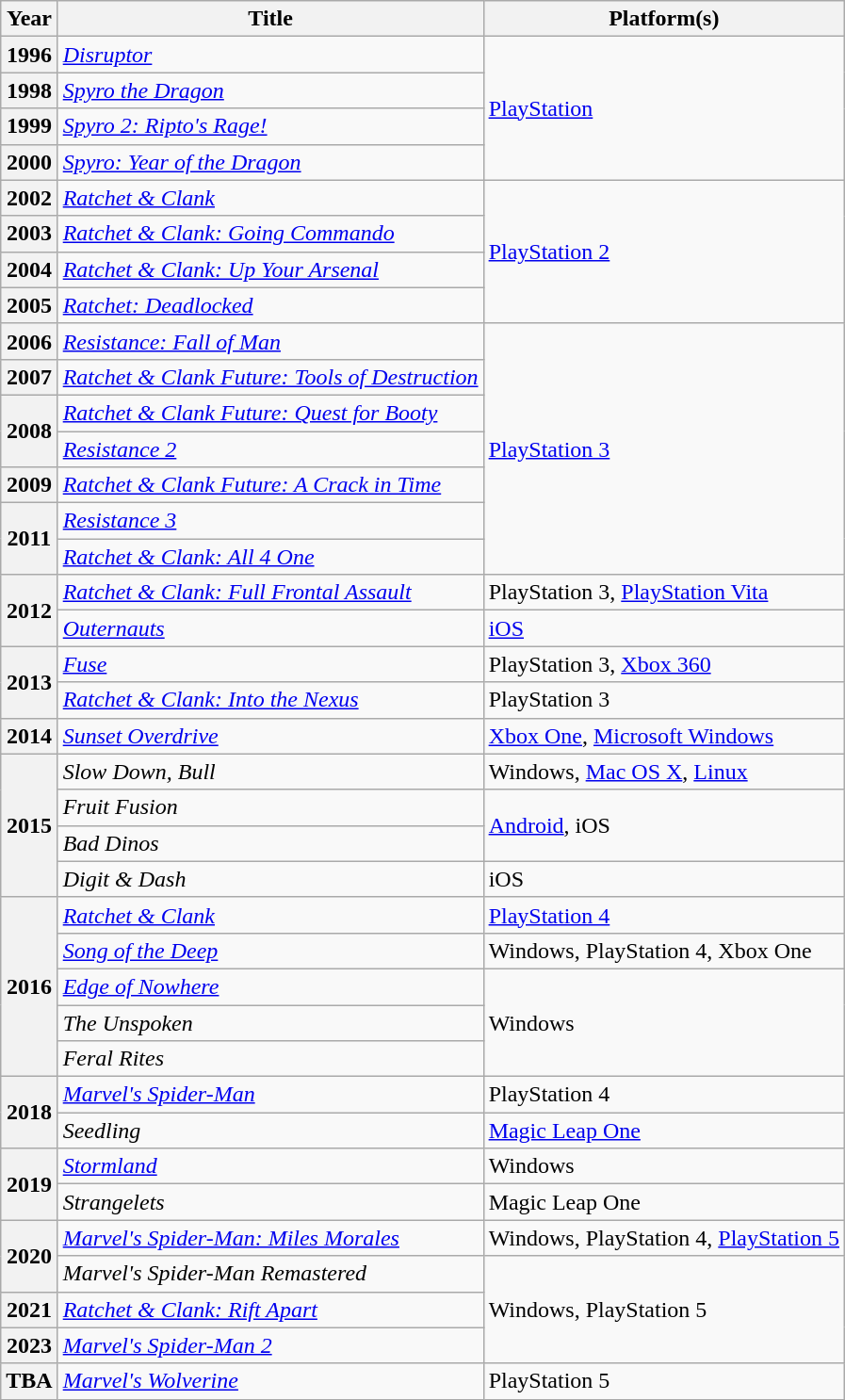<table class="wikitable sortable plainrowheaders">
<tr>
<th scope="col">Year</th>
<th scope="col">Title</th>
<th scope="col">Platform(s)</th>
</tr>
<tr>
<th scope="row">1996</th>
<td><em><a href='#'>Disruptor</a></em></td>
<td rowspan="4"><a href='#'>PlayStation</a></td>
</tr>
<tr>
<th scope="row">1998</th>
<td><em><a href='#'>Spyro the Dragon</a></em></td>
</tr>
<tr>
<th scope="row">1999</th>
<td><em><a href='#'>Spyro 2: Ripto's Rage!</a></em></td>
</tr>
<tr>
<th scope="row">2000</th>
<td><em><a href='#'>Spyro: Year of the Dragon</a></em></td>
</tr>
<tr>
<th scope="row">2002</th>
<td><em><a href='#'>Ratchet & Clank</a></em></td>
<td rowspan="4"><a href='#'>PlayStation 2</a></td>
</tr>
<tr>
<th scope="row">2003</th>
<td><em><a href='#'>Ratchet & Clank: Going Commando</a></em></td>
</tr>
<tr>
<th scope="row">2004</th>
<td><em><a href='#'>Ratchet & Clank: Up Your Arsenal</a></em></td>
</tr>
<tr>
<th scope="row">2005</th>
<td><em><a href='#'>Ratchet: Deadlocked</a></em></td>
</tr>
<tr>
<th scope="row">2006</th>
<td><em><a href='#'>Resistance: Fall of Man</a></em></td>
<td rowspan="7"><a href='#'>PlayStation 3</a></td>
</tr>
<tr>
<th scope="row">2007</th>
<td><em><a href='#'>Ratchet & Clank Future: Tools of Destruction</a></em></td>
</tr>
<tr>
<th scope="row" rowspan="2">2008</th>
<td><em><a href='#'>Ratchet & Clank Future: Quest for Booty</a></em></td>
</tr>
<tr>
<td><em><a href='#'>Resistance 2</a></em></td>
</tr>
<tr>
<th scope="row">2009</th>
<td><em><a href='#'>Ratchet & Clank Future: A Crack in Time</a></em></td>
</tr>
<tr>
<th scope="row" rowspan="2">2011</th>
<td><em><a href='#'>Resistance 3</a></em></td>
</tr>
<tr>
<td><em><a href='#'>Ratchet & Clank: All 4 One</a></em></td>
</tr>
<tr>
<th scope="row" rowspan="2">2012</th>
<td><em><a href='#'>Ratchet & Clank: Full Frontal Assault</a></em></td>
<td>PlayStation 3, <a href='#'>PlayStation Vita</a></td>
</tr>
<tr>
<td><em><a href='#'>Outernauts</a></em></td>
<td><a href='#'>iOS</a></td>
</tr>
<tr>
<th scope="row" rowspan="2">2013</th>
<td><em><a href='#'>Fuse</a></em></td>
<td>PlayStation 3, <a href='#'>Xbox 360</a></td>
</tr>
<tr>
<td><em><a href='#'>Ratchet & Clank: Into the Nexus</a></em></td>
<td>PlayStation 3</td>
</tr>
<tr>
<th scope="row">2014</th>
<td><em><a href='#'>Sunset Overdrive</a></em></td>
<td><a href='#'>Xbox One</a>, <a href='#'>Microsoft Windows</a></td>
</tr>
<tr>
<th scope="row" rowspan="4">2015</th>
<td><em>Slow Down, Bull</em></td>
<td>Windows, <a href='#'>Mac OS X</a>, <a href='#'>Linux</a></td>
</tr>
<tr>
<td><em>Fruit Fusion</em></td>
<td rowspan="2"><a href='#'>Android</a>, iOS</td>
</tr>
<tr>
<td><em>Bad Dinos</em></td>
</tr>
<tr>
<td><em>Digit & Dash</em></td>
<td>iOS</td>
</tr>
<tr>
<th scope="row" rowspan="5">2016</th>
<td><em><a href='#'>Ratchet & Clank</a></em></td>
<td><a href='#'>PlayStation 4</a></td>
</tr>
<tr>
<td><em><a href='#'>Song of the Deep</a></em></td>
<td>Windows, PlayStation 4, Xbox One</td>
</tr>
<tr>
<td><em><a href='#'>Edge of Nowhere</a></em></td>
<td rowspan="3">Windows</td>
</tr>
<tr>
<td><em>The Unspoken</em></td>
</tr>
<tr>
<td><em>Feral Rites</em></td>
</tr>
<tr>
<th scope="row" rowspan="2">2018</th>
<td><em><a href='#'>Marvel's Spider-Man</a></em></td>
<td>PlayStation 4</td>
</tr>
<tr>
<td><em>Seedling</em></td>
<td><a href='#'>Magic Leap One</a></td>
</tr>
<tr>
<th scope="row" rowspan="2">2019</th>
<td><em><a href='#'>Stormland</a></em></td>
<td>Windows</td>
</tr>
<tr>
<td><em>Strangelets</em></td>
<td>Magic Leap One</td>
</tr>
<tr>
<th rowspan="2" scope="row">2020</th>
<td><em><a href='#'>Marvel's Spider-Man: Miles Morales</a></em></td>
<td>Windows, PlayStation 4, <a href='#'>PlayStation 5</a></td>
</tr>
<tr>
<td><em>Marvel's Spider-Man Remastered</em></td>
<td rowspan="3">Windows, PlayStation 5</td>
</tr>
<tr>
<th scope="row">2021</th>
<td><em><a href='#'>Ratchet & Clank: Rift Apart</a></em></td>
</tr>
<tr>
<th scope="row">2023</th>
<td><em><a href='#'>Marvel's Spider-Man 2</a></em></td>
</tr>
<tr>
<th scope="row">TBA</th>
<td><em><a href='#'>Marvel's Wolverine</a></em></td>
<td rowspan="1">PlayStation 5</td>
</tr>
</table>
